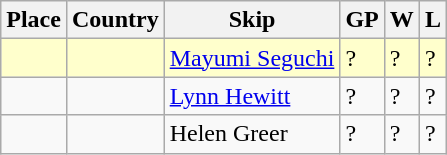<table class="wikitable">
<tr>
<th>Place</th>
<th>Country</th>
<th>Skip</th>
<th>GP</th>
<th>W</th>
<th>L</th>
</tr>
<tr bgcolor=#ffffcc>
<td></td>
<td></td>
<td><a href='#'>Mayumi Seguchi</a></td>
<td>?</td>
<td>?</td>
<td>?</td>
</tr>
<tr>
<td></td>
<td></td>
<td><a href='#'>Lynn Hewitt</a></td>
<td>?</td>
<td>?</td>
<td>?</td>
</tr>
<tr>
<td></td>
<td></td>
<td>Helen Greer</td>
<td>?</td>
<td>?</td>
<td>?</td>
</tr>
</table>
